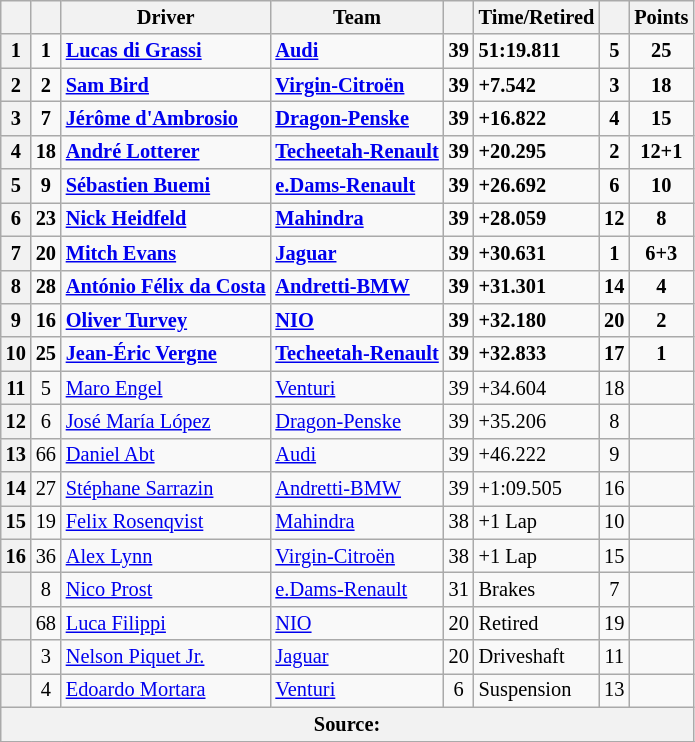<table class="wikitable sortable" style="font-size: 85%">
<tr>
<th scope="col"></th>
<th scope="col"></th>
<th scope="col">Driver</th>
<th scope="col">Team</th>
<th scope="col"></th>
<th scope="col" class="unsortable">Time/Retired</th>
<th scope="col"></th>
<th scope="col">Points</th>
</tr>
<tr style="font-weight:bold">
<th scope="row">1</th>
<td align="center">1</td>
<td data-sort-value="DIG"> <a href='#'>Lucas di Grassi</a></td>
<td><a href='#'>Audi</a></td>
<td align="center">39</td>
<td>51:19.811</td>
<td align="center">5</td>
<td align="center">25</td>
</tr>
<tr style="font-weight:bold">
<th scope="row">2</th>
<td align="center">2</td>
<td data-sort-value="BIR"> <a href='#'>Sam Bird</a></td>
<td><a href='#'>Virgin-Citroën</a></td>
<td align="center">39</td>
<td>+7.542</td>
<td align="center">3</td>
<td align="center">18</td>
</tr>
<tr style="font-weight:bold">
<th scope="row">3</th>
<td align="center">7</td>
<td data-sort-value="DAM"> <a href='#'>Jérôme d'Ambrosio</a></td>
<td><a href='#'>Dragon-Penske</a></td>
<td align="center">39</td>
<td>+16.822</td>
<td align="center">4</td>
<td align="center">15</td>
</tr>
<tr style="font-weight:bold">
<th scope="row">4</th>
<td align="center">18</td>
<td data-sort-value="LOT"> <a href='#'>André Lotterer</a></td>
<td><a href='#'>Techeetah-Renault</a></td>
<td align="center">39</td>
<td>+20.295</td>
<td align="center">2</td>
<td align="center">12+1</td>
</tr>
<tr style="font-weight:bold">
<th scope="row">5</th>
<td align="center">9</td>
<td data-sort-value="BUE"> <a href='#'>Sébastien Buemi</a></td>
<td><a href='#'>e.Dams-Renault</a></td>
<td align="center">39</td>
<td>+26.692</td>
<td align="center">6</td>
<td align="center">10</td>
</tr>
<tr style="font-weight:bold">
<th scope="row">6</th>
<td align="center">23</td>
<td data-sort-value="HEI"> <a href='#'>Nick Heidfeld</a></td>
<td><a href='#'>Mahindra</a></td>
<td align="center">39</td>
<td>+28.059</td>
<td align="center">12</td>
<td align="center">8</td>
</tr>
<tr style="font-weight:bold">
<th scope="row">7</th>
<td align="center">20</td>
<td data-sort-value="EVA"> <a href='#'>Mitch Evans</a></td>
<td><a href='#'>Jaguar</a></td>
<td align="center">39</td>
<td>+30.631</td>
<td align="center">1</td>
<td align="center">6+3</td>
</tr>
<tr style="font-weight:bold">
<th scope="row">8</th>
<td align="center">28</td>
<td data-sort-value="FDC"> <a href='#'>António Félix da Costa</a></td>
<td><a href='#'>Andretti-BMW</a></td>
<td align="center">39</td>
<td>+31.301</td>
<td align="center">14</td>
<td align="center">4</td>
</tr>
<tr style="font-weight:bold">
<th scope="row">9</th>
<td align="center">16</td>
<td data-sort-value="TUR"> <a href='#'>Oliver Turvey</a></td>
<td><a href='#'>NIO</a></td>
<td align="center">39</td>
<td>+32.180</td>
<td align="center">20</td>
<td align="center">2</td>
</tr>
<tr style="font-weight:bold">
<th scope="row">10</th>
<td align="center">25</td>
<td data-sort-value="VER"> <a href='#'>Jean-Éric Vergne</a></td>
<td><a href='#'>Techeetah-Renault</a></td>
<td align="center">39</td>
<td>+32.833</td>
<td align="center">17</td>
<td align="center">1</td>
</tr>
<tr>
<th scope="row">11</th>
<td align="center">5</td>
<td data-sort-value="ENG"> <a href='#'>Maro Engel</a></td>
<td><a href='#'>Venturi</a></td>
<td align="center">39</td>
<td>+34.604</td>
<td align="center">18</td>
<td></td>
</tr>
<tr>
<th scope="row">12</th>
<td align="center">6</td>
<td data-sort-value="LOP"> <a href='#'>José María López</a></td>
<td><a href='#'>Dragon-Penske</a></td>
<td align="center">39</td>
<td>+35.206</td>
<td align="center">8</td>
<td></td>
</tr>
<tr>
<th scope="row">13</th>
<td align="center">66</td>
<td data-sort-value="ABT"> <a href='#'>Daniel Abt</a></td>
<td><a href='#'>Audi</a></td>
<td align="center">39</td>
<td>+46.222</td>
<td align="center">9</td>
<td></td>
</tr>
<tr>
<th scope="row">14</th>
<td align="center">27</td>
<td data-sort-value="SAR"> <a href='#'>Stéphane Sarrazin</a></td>
<td><a href='#'>Andretti-BMW</a></td>
<td align="center">39</td>
<td>+1:09.505</td>
<td align="center">16</td>
<td></td>
</tr>
<tr>
<th scope="row">15</th>
<td align="center">19</td>
<td data-sort-value="ROS"> <a href='#'>Felix Rosenqvist</a></td>
<td><a href='#'>Mahindra</a></td>
<td align="center">38</td>
<td>+1 Lap</td>
<td align="center">10</td>
<td></td>
</tr>
<tr>
<th scope="row">16</th>
<td align="center">36</td>
<td data-sort-value="LYN"> <a href='#'>Alex Lynn</a></td>
<td><a href='#'>Virgin-Citroën</a></td>
<td align="center">38</td>
<td>+1 Lap</td>
<td align="center">15</td>
<td></td>
</tr>
<tr>
<th scope="row" data-sort-value="17"></th>
<td align="center">8</td>
<td data-sort-value="PRO"> <a href='#'>Nico Prost</a></td>
<td><a href='#'>e.Dams-Renault</a></td>
<td align="center">31</td>
<td>Brakes</td>
<td align="center">7</td>
<td></td>
</tr>
<tr>
<th scope="row" data-sort-value="18"></th>
<td align="center">68</td>
<td data-sort-value="FIL"> <a href='#'>Luca Filippi</a></td>
<td><a href='#'>NIO</a></td>
<td align="center">20</td>
<td>Retired</td>
<td align="center">19</td>
<td></td>
</tr>
<tr>
<th scope="row" data-sort-value="19"></th>
<td align="center">3</td>
<td data-sort-value="PIQ"> <a href='#'>Nelson Piquet Jr.</a></td>
<td><a href='#'>Jaguar</a></td>
<td align="center">20</td>
<td>Driveshaft</td>
<td align="center">11</td>
<td></td>
</tr>
<tr>
<th scope="row" data-sort-value="20"></th>
<td align="center">4</td>
<td data-sort-value="MOR"> <a href='#'>Edoardo Mortara</a></td>
<td><a href='#'>Venturi</a></td>
<td align="center">6</td>
<td>Suspension</td>
<td align="center">13</td>
<td></td>
</tr>
<tr>
<th colspan="8">Source:</th>
</tr>
<tr>
</tr>
</table>
